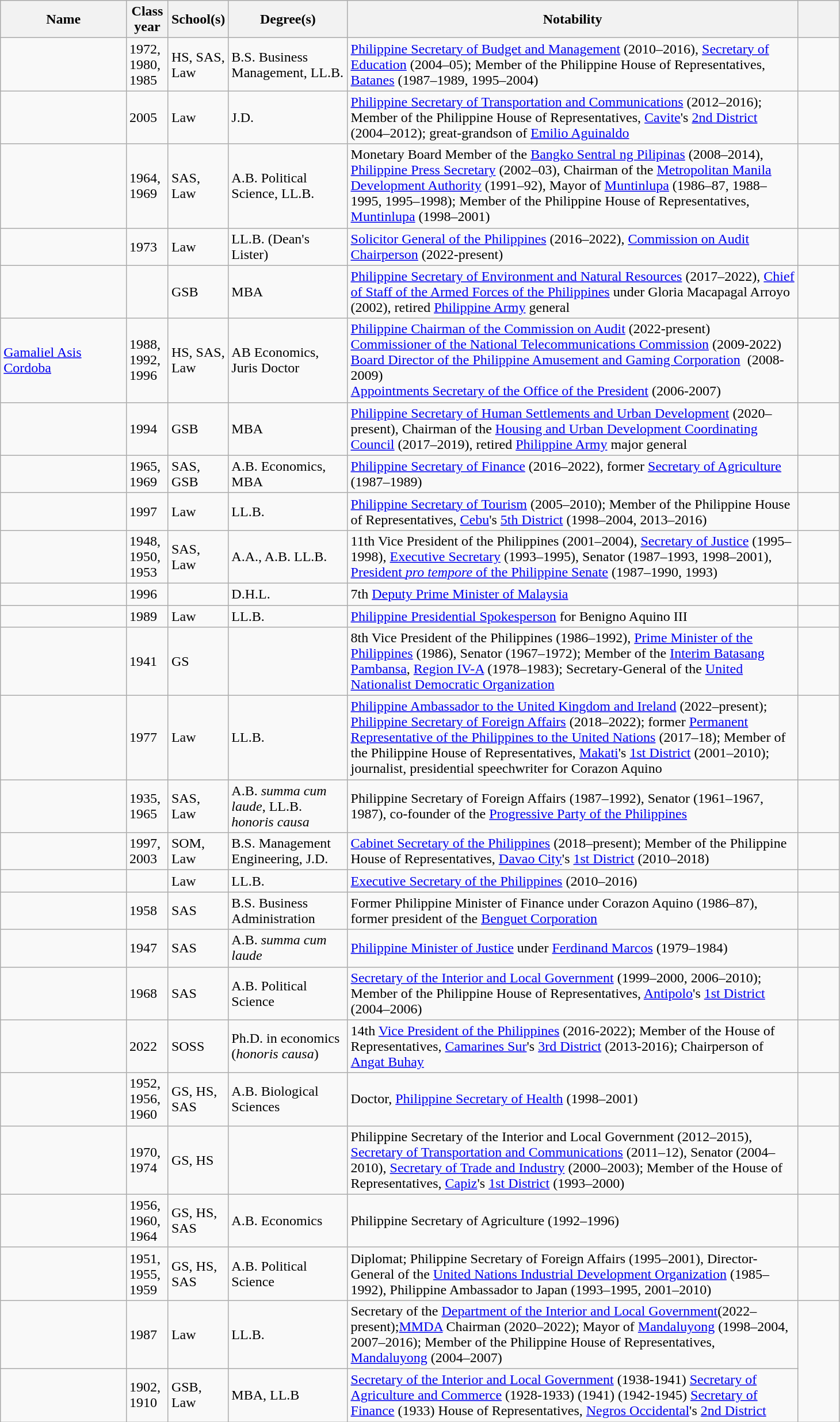<table class="wikitable sortable" style="width:77%">
<tr>
<th style="width:15%;">Name</th>
<th style="width:5%;">Class year</th>
<th style="width:5%;">School(s)</th>
<th>Degree(s)</th>
<th style="width:*;" class="unsortable">Notability</th>
<th style="width:5%;" class="unsortable"></th>
</tr>
<tr>
<td></td>
<td>1972, 1980, 1985</td>
<td>HS, SAS, Law</td>
<td>B.S. Business Management, LL.B.</td>
<td><a href='#'>Philippine Secretary of Budget and Management</a> (2010–2016), <a href='#'>Secretary of Education</a> (2004–05); Member of the Philippine House of Representatives, <a href='#'>Batanes</a> (1987–1989, 1995–2004)</td>
<td></td>
</tr>
<tr>
<td></td>
<td>2005</td>
<td>Law</td>
<td>J.D.</td>
<td><a href='#'>Philippine Secretary of Transportation and Communications</a> (2012–2016); Member of the Philippine House of Representatives, <a href='#'>Cavite</a>'s <a href='#'>2nd District</a> (2004–2012); great-grandson of <a href='#'>Emilio Aguinaldo</a></td>
<td></td>
</tr>
<tr>
<td></td>
<td>1964, 1969</td>
<td>SAS, Law</td>
<td>A.B. Political Science, LL.B.</td>
<td>Monetary Board Member of the <a href='#'>Bangko Sentral ng Pilipinas</a> (2008–2014), <a href='#'>Philippine Press Secretary</a> (2002–03), Chairman of the <a href='#'>Metropolitan Manila Development Authority</a> (1991–92), Mayor of <a href='#'>Muntinlupa</a> (1986–87, 1988–1995, 1995–1998); Member of the Philippine House of Representatives, <a href='#'>Muntinlupa</a> (1998–2001)</td>
<td></td>
</tr>
<tr>
<td></td>
<td>1973</td>
<td>Law</td>
<td>LL.B. (Dean's Lister)</td>
<td><a href='#'>Solicitor General of the Philippines</a> (2016–2022), <a href='#'>Commission on Audit Chairperson</a> (2022-present)</td>
<td></td>
</tr>
<tr>
<td></td>
<td></td>
<td>GSB</td>
<td>MBA</td>
<td><a href='#'>Philippine Secretary of Environment and Natural Resources</a> (2017–2022), <a href='#'>Chief of Staff of the Armed Forces of the Philippines</a> under Gloria Macapagal Arroyo (2002), retired <a href='#'>Philippine Army</a> general</td>
<td></td>
</tr>
<tr>
<td><a href='#'>Gamaliel Asis Cordoba</a></td>
<td>1988, 1992, 1996</td>
<td>HS, SAS, Law</td>
<td>AB Economics, Juris Doctor</td>
<td><a href='#'>Philippine Chairman of the Commission on Audit</a> (2022-present)<br><a href='#'>Commissioner of the National Telecommunications Commission</a> (2009-2022)<br><a href='#'>Board Director of the Philippine Amusement and Gaming Corporation</a>  (2008-2009)<br><a href='#'>Appointments Secretary of the Office of the President</a> (2006-2007)</td>
<td></td>
</tr>
<tr>
<td></td>
<td>1994</td>
<td>GSB</td>
<td>MBA</td>
<td><a href='#'>Philippine Secretary of Human Settlements and Urban Development</a> (2020–present), Chairman of the <a href='#'>Housing and Urban Development Coordinating Council</a> (2017–2019), retired <a href='#'>Philippine Army</a> major general</td>
<td></td>
</tr>
<tr>
<td></td>
<td>1965, 1969</td>
<td>SAS, GSB</td>
<td>A.B. Economics, MBA</td>
<td><a href='#'>Philippine Secretary of Finance</a> (2016–2022), former <a href='#'>Secretary of Agriculture</a> (1987–1989)</td>
<td></td>
</tr>
<tr>
<td></td>
<td>1997</td>
<td>Law</td>
<td>LL.B.</td>
<td><a href='#'>Philippine Secretary of Tourism</a> (2005–2010); Member of the Philippine House of Representatives, <a href='#'>Cebu</a>'s <a href='#'>5th District</a> (1998–2004, 2013–2016)</td>
<td></td>
</tr>
<tr>
<td></td>
<td>1948, 1950, 1953</td>
<td>SAS, Law</td>
<td>A.A., A.B. LL.B.</td>
<td>11th Vice President of the Philippines (2001–2004), <a href='#'>Secretary of Justice</a> (1995–1998), <a href='#'>Executive Secretary</a> (1993–1995), Senator (1987–1993, 1998–2001), <a href='#'>President <em>pro tempore</em> of the Philippine Senate</a> (1987–1990, 1993)</td>
<td></td>
</tr>
<tr>
<td></td>
<td>1996</td>
<td></td>
<td>D.H.L.</td>
<td>7th <a href='#'>Deputy Prime Minister of Malaysia</a></td>
<td></td>
</tr>
<tr>
<td></td>
<td>1989</td>
<td>Law</td>
<td>LL.B.</td>
<td><a href='#'>Philippine Presidential Spokesperson</a> for Benigno Aquino III</td>
<td></td>
</tr>
<tr>
<td></td>
<td>1941</td>
<td>GS</td>
<td></td>
<td>8th Vice President of the Philippines (1986–1992), <a href='#'>Prime Minister of the Philippines</a> (1986), Senator (1967–1972); Member of the <a href='#'>Interim Batasang Pambansa</a>, <a href='#'>Region IV-A</a> (1978–1983); Secretary-General of the <a href='#'>United Nationalist Democratic Organization</a></td>
<td></td>
</tr>
<tr>
<td></td>
<td>1977</td>
<td>Law</td>
<td>LL.B.</td>
<td><a href='#'>Philippine Ambassador to the United Kingdom and Ireland</a> (2022–present); <a href='#'>Philippine Secretary of Foreign Affairs</a> (2018–2022); former <a href='#'>Permanent Representative of the Philippines to the United Nations</a> (2017–18); Member of the Philippine House of Representatives, <a href='#'>Makati</a>'s <a href='#'>1st District</a> (2001–2010); journalist, presidential speechwriter for Corazon Aquino</td>
<td></td>
</tr>
<tr>
<td></td>
<td>1935, 1965</td>
<td>SAS, Law</td>
<td>A.B. <em>summa cum laude</em>, LL.B. <em>honoris causa</em></td>
<td>Philippine Secretary of Foreign Affairs (1987–1992), Senator (1961–1967, 1987), co-founder of the <a href='#'>Progressive Party of the Philippines</a></td>
<td></td>
</tr>
<tr>
<td></td>
<td>1997, 2003</td>
<td>SOM, Law</td>
<td>B.S. Management Engineering, J.D.</td>
<td><a href='#'>Cabinet Secretary of the Philippines</a> (2018–present); Member of the Philippine House of Representatives, <a href='#'>Davao City</a>'s <a href='#'>1st District</a> (2010–2018)</td>
<td></td>
</tr>
<tr>
<td></td>
<td></td>
<td>Law</td>
<td>LL.B.</td>
<td><a href='#'>Executive Secretary of the Philippines</a> (2010–2016)</td>
<td></td>
</tr>
<tr>
<td></td>
<td>1958</td>
<td>SAS</td>
<td>B.S. Business Administration</td>
<td>Former Philippine Minister of Finance under Corazon Aquino (1986–87), former president of the <a href='#'>Benguet Corporation</a></td>
<td></td>
</tr>
<tr>
<td></td>
<td>1947</td>
<td>SAS</td>
<td>A.B. <em>summa cum laude</em></td>
<td><a href='#'>Philippine Minister of Justice</a> under <a href='#'>Ferdinand Marcos</a> (1979–1984)</td>
<td></td>
</tr>
<tr>
<td></td>
<td>1968</td>
<td>SAS</td>
<td>A.B. Political Science</td>
<td><a href='#'>Secretary of the Interior and Local Government</a> (1999–2000, 2006–2010); Member of the Philippine House of Representatives, <a href='#'>Antipolo</a>'s <a href='#'>1st District</a> (2004–2006)</td>
<td></td>
</tr>
<tr>
<td></td>
<td>2022</td>
<td>SOSS</td>
<td>Ph.D. in economics (<em>honoris causa</em>)</td>
<td>14th <a href='#'>Vice President of the Philippines</a> (2016-2022); Member of the House of Representatives, <a href='#'>Camarines Sur</a>'s <a href='#'>3rd District</a> (2013-2016); Chairperson of <a href='#'>Angat Buhay</a></td>
<td></td>
</tr>
<tr>
<td></td>
<td>1952, 1956, 1960</td>
<td>GS, HS, SAS</td>
<td>A.B. Biological Sciences</td>
<td>Doctor, <a href='#'>Philippine Secretary of Health</a> (1998–2001)</td>
<td></td>
</tr>
<tr>
<td></td>
<td>1970, 1974</td>
<td>GS, HS</td>
<td></td>
<td>Philippine Secretary of the Interior and Local Government (2012–2015), <a href='#'>Secretary of Transportation and Communications</a> (2011–12), Senator (2004–2010), <a href='#'>Secretary of Trade and Industry</a> (2000–2003); Member of the House of Representatives, <a href='#'>Capiz</a>'s <a href='#'>1st District</a> (1993–2000)</td>
<td></td>
</tr>
<tr>
<td></td>
<td>1956, 1960, 1964</td>
<td>GS, HS, SAS</td>
<td>A.B. Economics</td>
<td>Philippine Secretary of Agriculture (1992–1996)</td>
<td></td>
</tr>
<tr>
<td></td>
<td>1951, 1955, 1959</td>
<td>GS, HS, SAS</td>
<td>A.B. Political Science</td>
<td>Diplomat; Philippine Secretary of Foreign Affairs (1995–2001), Director-General of the <a href='#'>United Nations Industrial Development Organization</a> (1985–1992), Philippine Ambassador to Japan (1993–1995, 2001–2010)</td>
<td></td>
</tr>
<tr>
<td></td>
<td>1987</td>
<td>Law</td>
<td>LL.B.</td>
<td>Secretary of the <a href='#'>Department of the Interior and Local Government</a>(2022–present);<a href='#'>MMDA</a> Chairman (2020–2022); Mayor of <a href='#'>Mandaluyong</a> (1998–2004, 2007–2016); Member of the Philippine House of Representatives, <a href='#'>Mandaluyong</a> (2004–2007)</td>
</tr>
<tr>
<td></td>
<td>1902, 1910</td>
<td>GSB, Law</td>
<td>MBA, LL.B</td>
<td><a href='#'>Secretary of the Interior and Local Government</a> (1938-1941) <a href='#'>Secretary of Agriculture and Commerce</a> (1928-1933) (1941) (1942-1945) <a href='#'>Secretary of Finance</a> (1933) House of Representatives, <a href='#'>Negros Occidental</a>'s <a href='#'>2nd District</a></td>
</tr>
</table>
